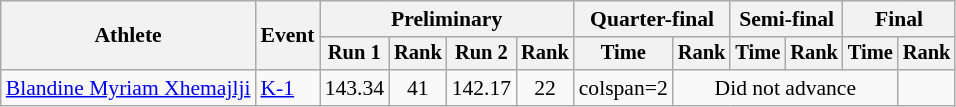<table class=wikitable style=font-size:90%;text-align:center>
<tr>
<th rowspan=2>Athlete</th>
<th rowspan=2>Event</th>
<th colspan=4>Preliminary</th>
<th colspan=2>Quarter-final</th>
<th colspan=2>Semi-final</th>
<th colspan=2>Final</th>
</tr>
<tr style=font-size:95%>
<th>Run 1</th>
<th>Rank</th>
<th>Run 2</th>
<th>Rank</th>
<th>Time</th>
<th>Rank</th>
<th>Time</th>
<th>Rank</th>
<th>Time</th>
<th>Rank</th>
</tr>
<tr>
<td align=left><a href='#'>Blandine Myriam Xhemajlji</a></td>
<td align=left rowspan=3><a href='#'>K-1</a></td>
<td>143.34</td>
<td>41</td>
<td>142.17</td>
<td>22</td>
<td>colspan=2 </td>
<td colspan=4>Did  not advance</td>
</tr>
</table>
